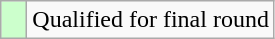<table class="wikitable">
<tr>
<td style="width:10px; background:#cfc"></td>
<td>Qualified for final round</td>
</tr>
</table>
